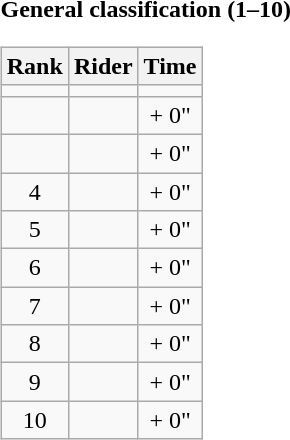<table>
<tr>
<td><strong>General classification (1–10)</strong><br><table class="wikitable">
<tr>
<th scope="col">Rank</th>
<th scope="col">Rider</th>
<th scope="col">Time</th>
</tr>
<tr>
<td style="text-align:center;"></td>
<td></td>
<td style="text-align:center;"></td>
</tr>
<tr>
<td style="text-align:center;"></td>
<td></td>
<td style="text-align:center;">+ 0"</td>
</tr>
<tr>
<td style="text-align:center;"></td>
<td></td>
<td style="text-align:center;">+ 0"</td>
</tr>
<tr>
<td style="text-align:center;">4</td>
<td></td>
<td style="text-align:center;">+ 0"</td>
</tr>
<tr>
<td style="text-align:center;">5</td>
<td></td>
<td style="text-align:center;">+ 0"</td>
</tr>
<tr>
<td style="text-align:center;">6</td>
<td></td>
<td style="text-align:center;">+ 0"</td>
</tr>
<tr>
<td style="text-align:center;">7</td>
<td></td>
<td style="text-align:center;">+ 0"</td>
</tr>
<tr>
<td style="text-align:center;">8</td>
<td></td>
<td style="text-align:center;">+ 0"</td>
</tr>
<tr>
<td style="text-align:center;">9</td>
<td></td>
<td style="text-align:center;">+ 0"</td>
</tr>
<tr>
<td style="text-align:center;">10</td>
<td></td>
<td style="text-align:center;">+ 0"</td>
</tr>
</table>
</td>
</tr>
</table>
